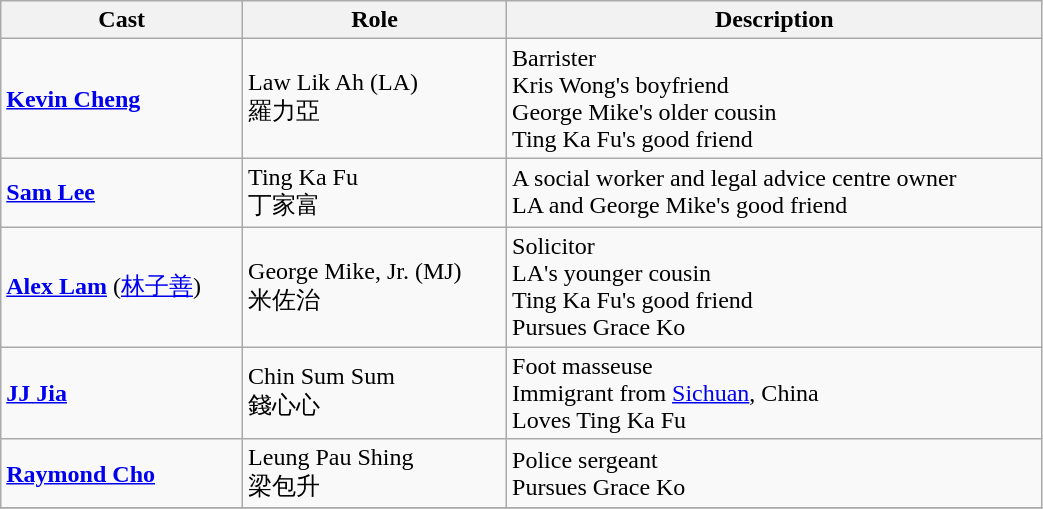<table class="wikitable" width="55%">
<tr>
<th>Cast</th>
<th>Role</th>
<th>Description</th>
</tr>
<tr>
<td><strong><a href='#'>Kevin Cheng</a></strong></td>
<td>Law Lik Ah (LA)<br>羅力亞</td>
<td>Barrister<br>Kris Wong's boyfriend<br>George Mike's older cousin<br>Ting Ka Fu's good friend<br></td>
</tr>
<tr>
<td><strong><a href='#'>Sam Lee</a></strong></td>
<td>Ting Ka Fu<br>丁家富</td>
<td>A social worker and legal advice centre owner<br>LA and George Mike's good friend</td>
</tr>
<tr>
<td><strong><a href='#'>Alex Lam</a></strong> (<a href='#'>林子善</a>)</td>
<td>George Mike, Jr. (MJ)<br>米佐治</td>
<td>Solicitor<br>LA's younger cousin<br>Ting Ka Fu's good friend<br>Pursues Grace Ko</td>
</tr>
<tr>
<td><strong><a href='#'>JJ Jia</a></strong></td>
<td>Chin Sum Sum<br>錢心心</td>
<td>Foot masseuse<br>Immigrant from <a href='#'>Sichuan</a>, China<br>Loves Ting Ka Fu</td>
</tr>
<tr>
<td><strong><a href='#'>Raymond Cho</a></strong></td>
<td>Leung Pau Shing<br>梁包升</td>
<td>Police sergeant<br>Pursues Grace Ko</td>
</tr>
<tr>
</tr>
</table>
